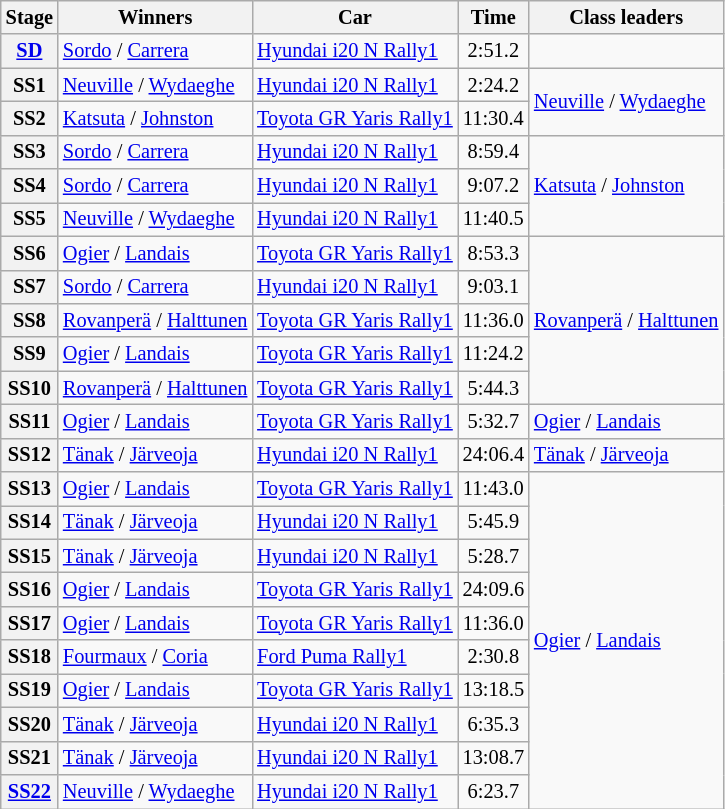<table class="wikitable" style="font-size:85%">
<tr>
<th>Stage</th>
<th>Winners</th>
<th>Car</th>
<th>Time</th>
<th>Class leaders</th>
</tr>
<tr>
<th><a href='#'>SD</a></th>
<td><a href='#'>Sordo</a> / <a href='#'>Carrera</a></td>
<td><a href='#'>Hyundai i20 N Rally1</a></td>
<td align="center">2:51.2</td>
<td></td>
</tr>
<tr>
<th>SS1</th>
<td><a href='#'>Neuville</a> / <a href='#'>Wydaeghe</a></td>
<td><a href='#'>Hyundai i20 N Rally1</a></td>
<td align="center">2:24.2</td>
<td rowspan=2><a href='#'>Neuville</a> / <a href='#'>Wydaeghe</a></td>
</tr>
<tr>
<th>SS2</th>
<td><a href='#'>Katsuta</a> / <a href='#'>Johnston</a></td>
<td><a href='#'>Toyota GR Yaris Rally1</a></td>
<td align="center">11:30.4</td>
</tr>
<tr>
<th>SS3</th>
<td><a href='#'>Sordo</a> / <a href='#'>Carrera</a></td>
<td><a href='#'>Hyundai i20 N Rally1</a></td>
<td align="center">8:59.4</td>
<td rowspan="3"><a href='#'>Katsuta</a> / <a href='#'>Johnston</a></td>
</tr>
<tr>
<th>SS4</th>
<td><a href='#'>Sordo</a> / <a href='#'>Carrera</a></td>
<td><a href='#'>Hyundai i20 N Rally1</a></td>
<td align="center">9:07.2</td>
</tr>
<tr>
<th>SS5</th>
<td><a href='#'>Neuville</a> / <a href='#'>Wydaeghe</a></td>
<td><a href='#'>Hyundai i20 N Rally1</a></td>
<td align="center">11:40.5</td>
</tr>
<tr>
<th>SS6</th>
<td><a href='#'>Ogier</a> / <a href='#'>Landais</a></td>
<td><a href='#'>Toyota GR Yaris Rally1</a></td>
<td align="center">8:53.3</td>
<td rowspan="5"><a href='#'>Rovanperä</a> / <a href='#'>Halttunen</a></td>
</tr>
<tr>
<th>SS7</th>
<td><a href='#'>Sordo</a> / <a href='#'>Carrera</a></td>
<td><a href='#'>Hyundai i20 N Rally1</a></td>
<td align="center">9:03.1</td>
</tr>
<tr>
<th>SS8</th>
<td><a href='#'>Rovanperä</a> / <a href='#'>Halttunen</a></td>
<td><a href='#'>Toyota GR Yaris Rally1</a></td>
<td align="center">11:36.0</td>
</tr>
<tr>
<th>SS9</th>
<td><a href='#'>Ogier</a> / <a href='#'>Landais</a></td>
<td><a href='#'>Toyota GR Yaris Rally1</a></td>
<td align="center">11:24.2</td>
</tr>
<tr>
<th>SS10</th>
<td><a href='#'>Rovanperä</a> / <a href='#'>Halttunen</a></td>
<td><a href='#'>Toyota GR Yaris Rally1</a></td>
<td align="center">5:44.3</td>
</tr>
<tr>
<th>SS11</th>
<td><a href='#'>Ogier</a> / <a href='#'>Landais</a></td>
<td><a href='#'>Toyota GR Yaris Rally1</a></td>
<td align="center">5:32.7</td>
<td><a href='#'>Ogier</a> / <a href='#'>Landais</a></td>
</tr>
<tr>
<th>SS12</th>
<td><a href='#'>Tänak</a> / <a href='#'>Järveoja</a></td>
<td><a href='#'>Hyundai i20 N Rally1</a></td>
<td align="center">24:06.4</td>
<td><a href='#'>Tänak</a> / <a href='#'>Järveoja</a></td>
</tr>
<tr>
<th>SS13</th>
<td><a href='#'>Ogier</a> / <a href='#'>Landais</a></td>
<td><a href='#'>Toyota GR Yaris Rally1</a></td>
<td align="center">11:43.0</td>
<td rowspan="10"><a href='#'>Ogier</a> / <a href='#'>Landais</a></td>
</tr>
<tr>
<th>SS14</th>
<td><a href='#'>Tänak</a> / <a href='#'>Järveoja</a></td>
<td><a href='#'>Hyundai i20 N Rally1</a></td>
<td align="center">5:45.9</td>
</tr>
<tr>
<th>SS15</th>
<td><a href='#'>Tänak</a> / <a href='#'>Järveoja</a></td>
<td><a href='#'>Hyundai i20 N Rally1</a></td>
<td align="center">5:28.7</td>
</tr>
<tr>
<th>SS16</th>
<td><a href='#'>Ogier</a> / <a href='#'>Landais</a></td>
<td><a href='#'>Toyota GR Yaris Rally1</a></td>
<td align="center">24:09.6</td>
</tr>
<tr>
<th>SS17</th>
<td><a href='#'>Ogier</a> / <a href='#'>Landais</a></td>
<td><a href='#'>Toyota GR Yaris Rally1</a></td>
<td align="center">11:36.0</td>
</tr>
<tr>
<th>SS18</th>
<td><a href='#'>Fourmaux</a> / <a href='#'>Coria</a></td>
<td><a href='#'>Ford Puma Rally1</a></td>
<td align="center">2:30.8</td>
</tr>
<tr>
<th>SS19</th>
<td><a href='#'>Ogier</a> / <a href='#'>Landais</a></td>
<td><a href='#'>Toyota GR Yaris Rally1</a></td>
<td align="center">13:18.5</td>
</tr>
<tr>
<th>SS20</th>
<td><a href='#'>Tänak</a> / <a href='#'>Järveoja</a></td>
<td><a href='#'>Hyundai i20 N Rally1</a></td>
<td align="center">6:35.3</td>
</tr>
<tr>
<th>SS21</th>
<td><a href='#'>Tänak</a> / <a href='#'>Järveoja</a></td>
<td><a href='#'>Hyundai i20 N Rally1</a></td>
<td align="center">13:08.7</td>
</tr>
<tr>
<th><a href='#'>SS22</a></th>
<td><a href='#'>Neuville</a> / <a href='#'>Wydaeghe</a></td>
<td><a href='#'>Hyundai i20 N Rally1</a></td>
<td align="center">6:23.7</td>
</tr>
</table>
